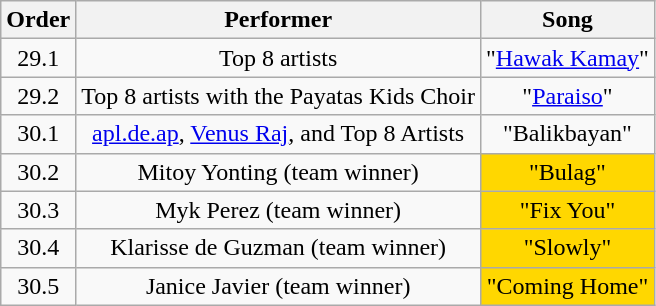<table class="wikitable" style="text-align:center;">
<tr>
<th>Order</th>
<th>Performer</th>
<th>Song</th>
</tr>
<tr>
<td>29.1</td>
<td>Top 8 artists<br></td>
<td>"<a href='#'>Hawak Kamay</a>"</td>
</tr>
<tr>
<td>29.2</td>
<td>Top 8 artists with the Payatas Kids Choir</td>
<td>"<a href='#'>Paraiso</a>"</td>
</tr>
<tr>
<td>30.1</td>
<td><a href='#'>apl.de.ap</a>, <a href='#'>Venus Raj</a>, and Top 8 Artists</td>
<td>"Balikbayan"</td>
</tr>
<tr>
<td>30.2</td>
<td>Mitoy Yonting (team winner)</td>
<td style="background:gold;">"Bulag"</td>
</tr>
<tr>
<td>30.3</td>
<td>Myk Perez (team winner)</td>
<td style="background:gold;">"Fix You"</td>
</tr>
<tr>
<td>30.4</td>
<td>Klarisse de Guzman (team winner)</td>
<td style="background:gold;">"Slowly"</td>
</tr>
<tr>
<td>30.5</td>
<td>Janice Javier (team winner)</td>
<td style="background:gold;">"Coming Home"</td>
</tr>
</table>
